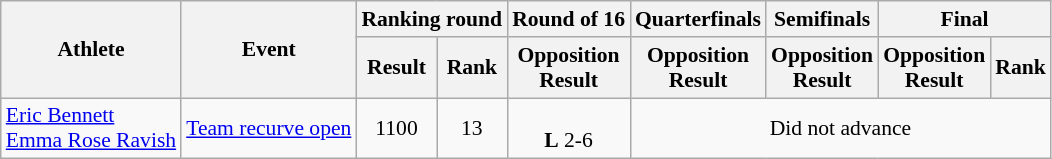<table class=wikitable style="font-size:90%">
<tr>
<th rowspan="2">Athlete</th>
<th rowspan="2">Event</th>
<th colspan="2">Ranking round</th>
<th>Round of 16</th>
<th>Quarterfinals</th>
<th>Semifinals</th>
<th colspan="2">Final</th>
</tr>
<tr>
<th>Result</th>
<th>Rank</th>
<th>Opposition<br>Result</th>
<th>Opposition<br>Result</th>
<th>Opposition<br>Result</th>
<th>Opposition<br>Result</th>
<th>Rank</th>
</tr>
<tr align=center>
<td align=left><a href='#'>Eric Bennett</a><br> <a href='#'>Emma Rose Ravish</a></td>
<td align=left><a href='#'>Team recurve open</a></td>
<td>1100</td>
<td>13</td>
<td><br><strong>L</strong> 2-6</td>
<td colspan=4>Did not advance</td>
</tr>
</table>
